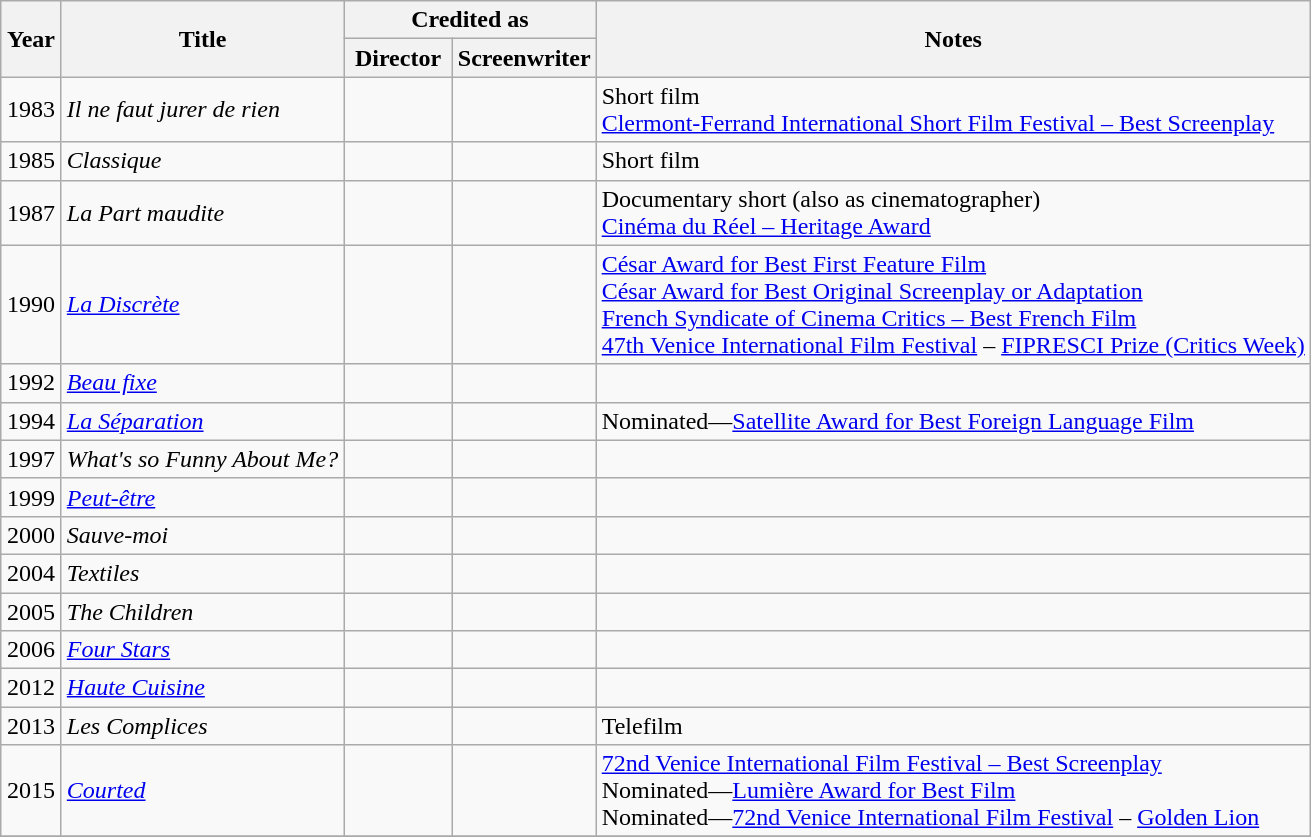<table class="wikitable sortable">
<tr>
<th rowspan=2 width="33">Year</th>
<th rowspan=2>Title</th>
<th colspan=2>Credited as</th>
<th rowspan=2>Notes</th>
</tr>
<tr>
<th width=65>Director</th>
<th width=65>Screenwriter</th>
</tr>
<tr>
<td align="center">1983</td>
<td align="left"><em>Il ne faut jurer de rien</em></td>
<td></td>
<td></td>
<td>Short film<br><a href='#'>Clermont-Ferrand International Short Film Festival – Best Screenplay</a></td>
</tr>
<tr>
<td align="center">1985</td>
<td align="left"><em>Classique</em></td>
<td></td>
<td></td>
<td>Short film</td>
</tr>
<tr>
<td align="center">1987</td>
<td align="left"><em>La Part maudite</em></td>
<td></td>
<td></td>
<td>Documentary short (also as cinematographer)<br><a href='#'>Cinéma du Réel – Heritage Award</a></td>
</tr>
<tr>
<td align="center">1990</td>
<td align="left"><em><a href='#'>La Discrète</a></em></td>
<td></td>
<td></td>
<td><a href='#'>César Award for Best First Feature Film</a><br><a href='#'>César Award for Best Original Screenplay or Adaptation</a><br><a href='#'>French Syndicate of Cinema Critics – Best French Film</a><br><a href='#'>47th Venice International Film Festival</a> – <a href='#'>FIPRESCI Prize (Critics Week)</a></td>
</tr>
<tr>
<td align="center">1992</td>
<td align="left"><em><a href='#'>Beau fixe</a></em></td>
<td></td>
<td></td>
<td></td>
</tr>
<tr>
<td align="center">1994</td>
<td align="left"><em><a href='#'>La Séparation</a></em></td>
<td></td>
<td></td>
<td>Nominated—<a href='#'>Satellite Award for Best Foreign Language Film</a></td>
</tr>
<tr>
<td align="center">1997</td>
<td align="left"><em>What's so Funny About Me?</em></td>
<td></td>
<td></td>
<td></td>
</tr>
<tr>
<td align="center">1999</td>
<td align="left"><em><a href='#'>Peut-être</a></em></td>
<td></td>
<td></td>
<td></td>
</tr>
<tr>
<td align="center">2000</td>
<td align="left"><em>Sauve-moi</em></td>
<td></td>
<td></td>
<td></td>
</tr>
<tr>
<td align="center">2004</td>
<td align="left"><em>Textiles</em></td>
<td></td>
<td></td>
<td></td>
</tr>
<tr>
<td align="center">2005</td>
<td align="left"><em>The Children</em></td>
<td></td>
<td></td>
<td></td>
</tr>
<tr>
<td align="center">2006</td>
<td align="left"><em><a href='#'>Four Stars</a></em></td>
<td></td>
<td></td>
<td></td>
</tr>
<tr>
<td align="center">2012</td>
<td align="left"><em><a href='#'>Haute Cuisine</a></em></td>
<td></td>
<td></td>
<td></td>
</tr>
<tr>
<td align="center">2013</td>
<td align="left"><em>Les Complices</em></td>
<td></td>
<td></td>
<td>Telefilm</td>
</tr>
<tr>
<td align="center">2015</td>
<td align="left"><em><a href='#'>Courted</a></em></td>
<td></td>
<td></td>
<td><a href='#'>72nd Venice International Film Festival – Best Screenplay</a><br>Nominated—<a href='#'>Lumière Award for Best Film</a><br>Nominated—<a href='#'>72nd Venice International Film Festival</a> – <a href='#'>Golden Lion</a></td>
</tr>
<tr>
</tr>
</table>
